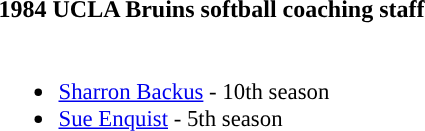<table class="toccolours">
<tr>
<th colspan=9>1984 UCLA Bruins softball coaching staff</th>
</tr>
<tr>
<td style="text-align: left; font-size: 95%;" valign="top"><br><ul><li><a href='#'>Sharron Backus</a> - 10th season</li><li><a href='#'>Sue Enquist</a> - 5th season</li></ul></td>
</tr>
</table>
